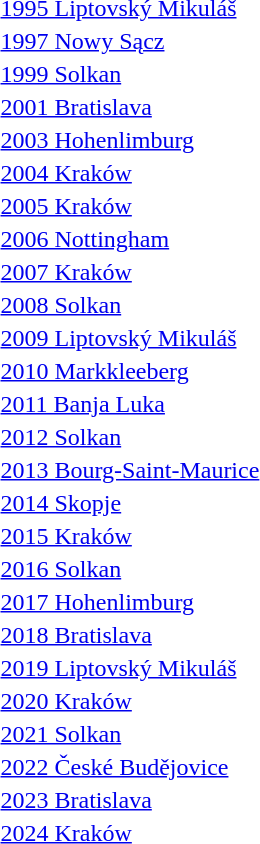<table>
<tr>
<td><a href='#'>1995 Liptovský Mikuláš</a></td>
<td></td>
<td></td>
<td></td>
</tr>
<tr>
<td><a href='#'>1997 Nowy Sącz</a></td>
<td></td>
<td></td>
<td></td>
</tr>
<tr>
<td><a href='#'>1999 Solkan</a></td>
<td></td>
<td></td>
<td></td>
</tr>
<tr>
<td><a href='#'>2001 Bratislava</a></td>
<td></td>
<td></td>
<td></td>
</tr>
<tr>
<td><a href='#'>2003 Hohenlimburg</a></td>
<td></td>
<td></td>
<td></td>
</tr>
<tr>
<td><a href='#'>2004 Kraków</a></td>
<td></td>
<td></td>
<td></td>
</tr>
<tr>
<td><a href='#'>2005 Kraków</a></td>
<td></td>
<td></td>
<td></td>
</tr>
<tr>
<td><a href='#'>2006 Nottingham</a></td>
<td></td>
<td></td>
<td></td>
</tr>
<tr>
<td><a href='#'>2007 Kraków</a></td>
<td></td>
<td></td>
<td></td>
</tr>
<tr>
<td><a href='#'>2008 Solkan</a></td>
<td></td>
<td></td>
<td></td>
</tr>
<tr>
<td><a href='#'>2009 Liptovský Mikuláš</a></td>
<td></td>
<td></td>
<td></td>
</tr>
<tr>
<td><a href='#'>2010 Markkleeberg</a></td>
<td></td>
<td></td>
<td></td>
</tr>
<tr>
<td><a href='#'>2011 Banja Luka</a></td>
<td></td>
<td></td>
<td></td>
</tr>
<tr>
<td><a href='#'>2012 Solkan</a></td>
<td></td>
<td></td>
<td></td>
</tr>
<tr>
<td><a href='#'>2013 Bourg-Saint-Maurice</a></td>
<td></td>
<td></td>
<td></td>
</tr>
<tr>
<td><a href='#'>2014 Skopje</a></td>
<td></td>
<td></td>
<td></td>
</tr>
<tr>
<td><a href='#'>2015 Kraków</a></td>
<td></td>
<td></td>
<td></td>
</tr>
<tr>
<td><a href='#'>2016 Solkan</a></td>
<td></td>
<td></td>
<td></td>
</tr>
<tr>
<td><a href='#'>2017 Hohenlimburg</a></td>
<td></td>
<td></td>
<td></td>
</tr>
<tr>
<td><a href='#'>2018 Bratislava</a></td>
<td></td>
<td></td>
<td></td>
</tr>
<tr>
<td><a href='#'>2019 Liptovský Mikuláš</a></td>
<td></td>
<td></td>
<td></td>
</tr>
<tr>
<td><a href='#'>2020 Kraków</a></td>
<td></td>
<td></td>
<td></td>
</tr>
<tr>
<td><a href='#'>2021 Solkan</a></td>
<td></td>
<td></td>
<td></td>
</tr>
<tr>
<td><a href='#'>2022 České Budějovice</a></td>
<td></td>
<td></td>
<td></td>
</tr>
<tr>
<td><a href='#'>2023 Bratislava</a></td>
<td></td>
<td></td>
<td></td>
</tr>
<tr>
<td><a href='#'>2024 Kraków</a></td>
<td></td>
<td></td>
<td></td>
</tr>
</table>
